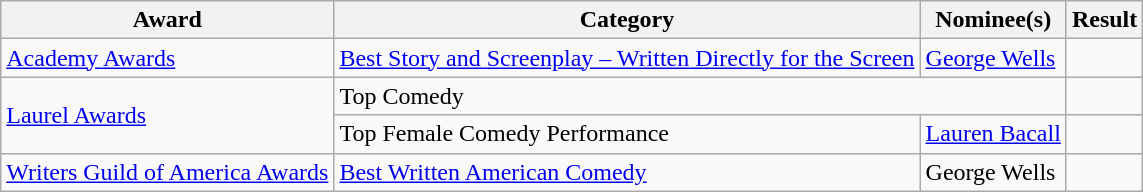<table class="wikitable">
<tr>
<th>Award</th>
<th>Category</th>
<th>Nominee(s)</th>
<th>Result</th>
</tr>
<tr>
<td><a href='#'>Academy Awards</a></td>
<td><a href='#'>Best Story and Screenplay – Written Directly for the Screen</a></td>
<td><a href='#'>George Wells</a></td>
<td></td>
</tr>
<tr>
<td rowspan="2"><a href='#'>Laurel Awards</a></td>
<td colspan="2">Top Comedy</td>
<td></td>
</tr>
<tr>
<td>Top Female Comedy Performance</td>
<td><a href='#'>Lauren Bacall</a></td>
<td></td>
</tr>
<tr>
<td><a href='#'>Writers Guild of America Awards</a></td>
<td><a href='#'>Best Written American Comedy</a></td>
<td>George Wells</td>
<td></td>
</tr>
</table>
